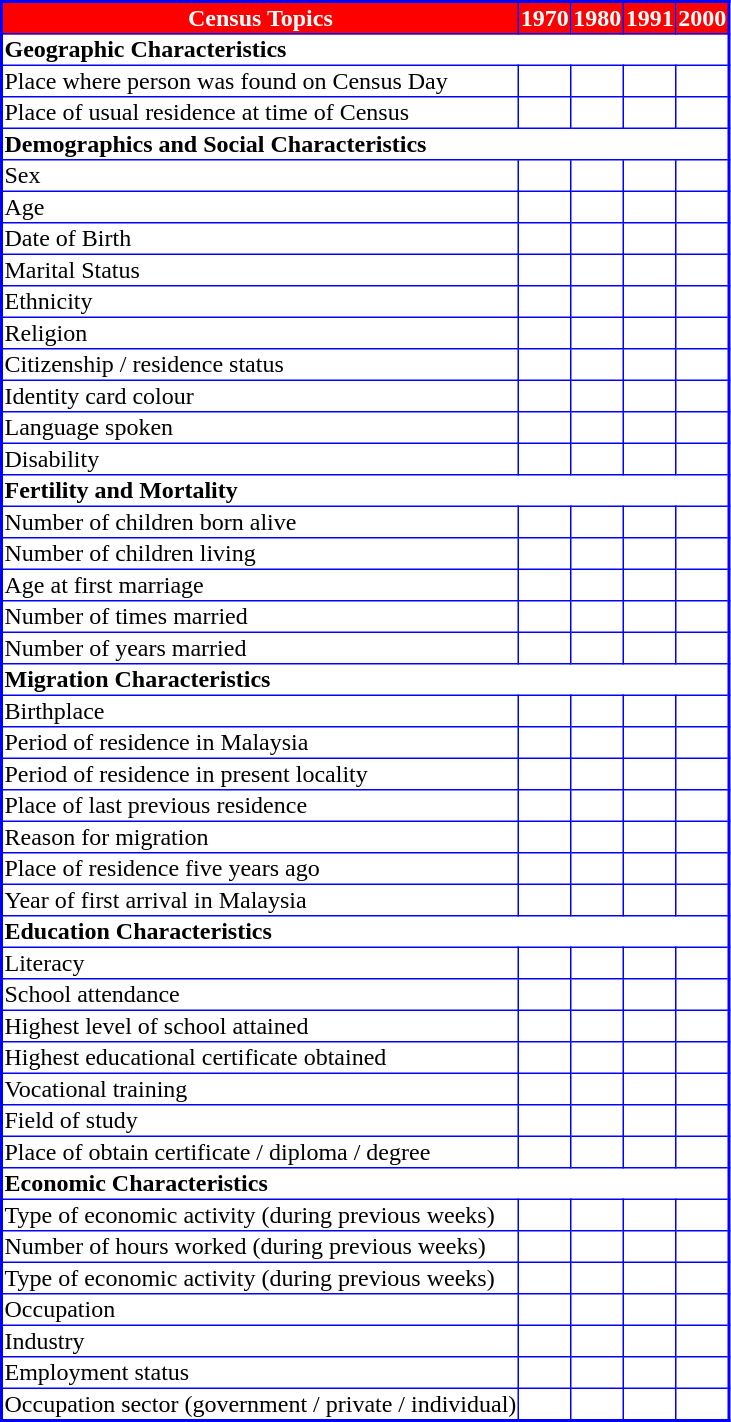<table border=1 style="border-collapse:collapse; text-align:left; font-size:100%; border:2px solid blue;">
<tr style="text-align:center; color:white; font-weight:bold; background:red;">
<th>Census Topics</th>
<th>1970</th>
<th>1980</th>
<th>1991</th>
<th>2000</th>
</tr>
<tr>
<th colspan=5>Geographic Characteristics</th>
</tr>
<tr>
<td>Place where person was found on Census Day</td>
<td></td>
<td></td>
<td></td>
<td></td>
</tr>
<tr>
<td>Place of usual residence at time of Census</td>
<td></td>
<td></td>
<td></td>
<td></td>
</tr>
<tr>
<th colspan=5>Demographics and Social Characteristics</th>
</tr>
<tr>
<td>Sex</td>
<td></td>
<td></td>
<td></td>
<td></td>
</tr>
<tr>
<td>Age</td>
<td></td>
<td></td>
<td></td>
<td></td>
</tr>
<tr>
<td>Date of Birth</td>
<td></td>
<td></td>
<td></td>
<td></td>
</tr>
<tr>
<td>Marital Status</td>
<td></td>
<td></td>
<td></td>
<td></td>
</tr>
<tr>
<td>Ethnicity</td>
<td></td>
<td></td>
<td></td>
<td></td>
</tr>
<tr>
<td>Religion</td>
<td></td>
<td></td>
<td></td>
<td></td>
</tr>
<tr>
<td>Citizenship / residence status</td>
<td></td>
<td></td>
<td></td>
<td></td>
</tr>
<tr>
<td>Identity card colour</td>
<td></td>
<td></td>
<td></td>
<td></td>
</tr>
<tr>
<td>Language spoken</td>
<td></td>
<td></td>
<td></td>
<td></td>
</tr>
<tr>
<td>Disability</td>
<td></td>
<td></td>
<td></td>
<td></td>
</tr>
<tr>
<th colspan=5>Fertility and Mortality</th>
</tr>
<tr>
<td>Number of children born alive</td>
<td></td>
<td></td>
<td></td>
<td></td>
</tr>
<tr>
<td>Number of children living</td>
<td></td>
<td></td>
<td></td>
<td></td>
</tr>
<tr>
<td>Age at first marriage</td>
<td></td>
<td></td>
<td></td>
<td></td>
</tr>
<tr>
<td>Number of times married</td>
<td></td>
<td></td>
<td></td>
<td></td>
</tr>
<tr>
<td>Number of years married</td>
<td></td>
<td></td>
<td></td>
<td></td>
</tr>
<tr>
<th colspan=5>Migration Characteristics</th>
</tr>
<tr>
<td>Birthplace</td>
<td></td>
<td></td>
<td></td>
<td></td>
</tr>
<tr>
<td>Period of residence in Malaysia</td>
<td></td>
<td></td>
<td></td>
<td></td>
</tr>
<tr>
<td>Period of residence in present locality</td>
<td></td>
<td></td>
<td></td>
<td></td>
</tr>
<tr>
<td>Place of last previous residence</td>
<td></td>
<td></td>
<td></td>
<td></td>
</tr>
<tr>
<td>Reason for migration</td>
<td></td>
<td></td>
<td></td>
<td></td>
</tr>
<tr>
<td>Place of residence five years ago</td>
<td></td>
<td></td>
<td></td>
<td></td>
</tr>
<tr>
<td>Year of first arrival in Malaysia</td>
<td></td>
<td></td>
<td></td>
<td></td>
</tr>
<tr>
<th colspan=5>Education Characteristics</th>
</tr>
<tr>
<td>Literacy</td>
<td></td>
<td></td>
<td></td>
<td></td>
</tr>
<tr>
<td>School attendance</td>
<td></td>
<td></td>
<td></td>
<td></td>
</tr>
<tr>
<td>Highest level of school attained</td>
<td></td>
<td></td>
<td></td>
<td></td>
</tr>
<tr>
<td>Highest educational certificate obtained</td>
<td></td>
<td></td>
<td></td>
<td></td>
</tr>
<tr>
<td>Vocational training</td>
<td></td>
<td></td>
<td></td>
<td></td>
</tr>
<tr>
<td>Field of study</td>
<td></td>
<td></td>
<td></td>
<td></td>
</tr>
<tr>
<td>Place of obtain certificate / diploma / degree</td>
<td></td>
<td></td>
<td></td>
<td></td>
</tr>
<tr>
<th colspan=5>Economic Characteristics</th>
</tr>
<tr>
<td>Type of economic activity (during previous weeks)</td>
<td></td>
<td></td>
<td></td>
<td></td>
</tr>
<tr>
<td>Number of hours worked (during previous weeks)</td>
<td></td>
<td></td>
<td></td>
<td></td>
</tr>
<tr>
<td>Type of economic activity (during previous weeks)</td>
<td></td>
<td></td>
<td></td>
<td></td>
</tr>
<tr>
<td>Occupation</td>
<td></td>
<td></td>
<td></td>
<td></td>
</tr>
<tr>
<td>Industry</td>
<td></td>
<td></td>
<td></td>
<td></td>
</tr>
<tr>
<td>Employment status</td>
<td></td>
<td></td>
<td></td>
<td></td>
</tr>
<tr>
<td>Occupation sector (government / private / individual)</td>
<td></td>
<td></td>
<td></td>
<td></td>
</tr>
</table>
